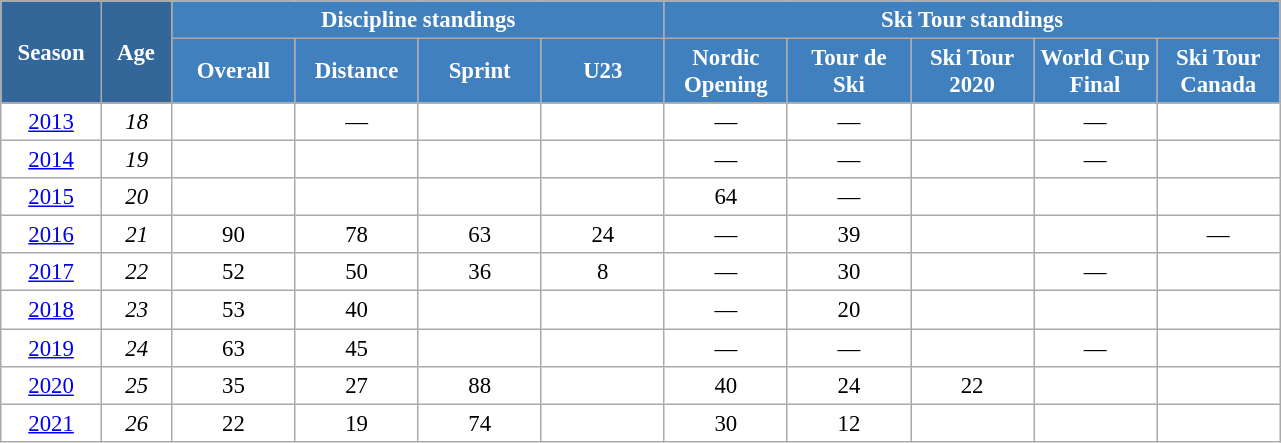<table class="wikitable" style="font-size:95%; text-align:center; border:grey solid 1px; border-collapse:collapse; background:#ffffff;">
<tr>
<th style="background-color:#369; color:white; width:60px;" rowspan="2"> Season </th>
<th style="background-color:#369; color:white; width:40px;" rowspan="2"> Age </th>
<th style="background-color:#4180be; color:white;" colspan="4">Discipline standings</th>
<th style="background-color:#4180be; color:white;" colspan="5">Ski Tour standings</th>
</tr>
<tr>
<th style="background-color:#4180be; color:white; width:75px;">Overall</th>
<th style="background-color:#4180be; color:white; width:75px;">Distance</th>
<th style="background-color:#4180be; color:white; width:75px;">Sprint</th>
<th style="background-color:#4180be; color:white; width:75px;">U23</th>
<th style="background-color:#4180be; color:white; width:75px;">Nordic<br>Opening</th>
<th style="background-color:#4180be; color:white; width:75px;">Tour de<br>Ski</th>
<th style="background-color:#4180be; color:white; width:75px;">Ski Tour<br>2020</th>
<th style="background-color:#4180be; color:white; width:75px;">World Cup<br>Final</th>
<th style="background-color:#4180be; color:white; width:75px;">Ski Tour<br>Canada</th>
</tr>
<tr>
<td><a href='#'>2013</a></td>
<td><em>18</em></td>
<td></td>
<td>—</td>
<td></td>
<td></td>
<td>—</td>
<td>—</td>
<td></td>
<td>—</td>
<td></td>
</tr>
<tr>
<td><a href='#'>2014</a></td>
<td><em>19</em></td>
<td></td>
<td></td>
<td></td>
<td></td>
<td>—</td>
<td>—</td>
<td></td>
<td>—</td>
<td></td>
</tr>
<tr>
<td><a href='#'>2015</a></td>
<td><em>20</em></td>
<td></td>
<td></td>
<td></td>
<td></td>
<td>64</td>
<td>—</td>
<td></td>
<td></td>
<td></td>
</tr>
<tr>
<td><a href='#'>2016</a></td>
<td><em>21</em></td>
<td>90</td>
<td>78</td>
<td>63</td>
<td>24</td>
<td>—</td>
<td>39</td>
<td></td>
<td></td>
<td>—</td>
</tr>
<tr>
<td><a href='#'>2017</a></td>
<td><em>22</em></td>
<td>52</td>
<td>50</td>
<td>36</td>
<td>8</td>
<td>—</td>
<td>30</td>
<td></td>
<td>—</td>
<td></td>
</tr>
<tr>
<td><a href='#'>2018</a></td>
<td><em>23</em></td>
<td>53</td>
<td>40</td>
<td></td>
<td></td>
<td>—</td>
<td>20</td>
<td></td>
<td></td>
<td></td>
</tr>
<tr>
<td><a href='#'>2019</a></td>
<td><em>24</em></td>
<td>63</td>
<td>45</td>
<td></td>
<td></td>
<td>—</td>
<td>—</td>
<td></td>
<td>—</td>
<td></td>
</tr>
<tr>
<td><a href='#'>2020</a></td>
<td><em>25</em></td>
<td>35</td>
<td>27</td>
<td>88</td>
<td></td>
<td>40</td>
<td>24</td>
<td>22</td>
<td></td>
<td></td>
</tr>
<tr>
<td><a href='#'>2021</a></td>
<td><em>26</em></td>
<td>22</td>
<td>19</td>
<td>74</td>
<td></td>
<td>30</td>
<td>12</td>
<td></td>
<td></td>
<td></td>
</tr>
</table>
